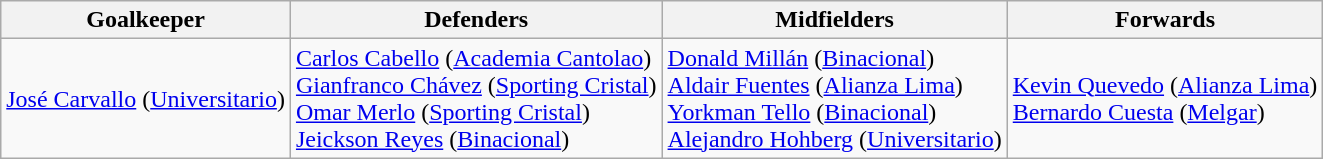<table class="wikitable">
<tr>
<th>Goalkeeper</th>
<th>Defenders</th>
<th>Midfielders</th>
<th>Forwards</th>
</tr>
<tr>
<td> <a href='#'>José Carvallo</a> (<a href='#'>Universitario</a>)</td>
<td> <a href='#'>Carlos Cabello</a> (<a href='#'>Academia Cantolao</a>)<br> <a href='#'>Gianfranco Chávez</a> (<a href='#'>Sporting Cristal</a>)<br> <a href='#'>Omar Merlo</a> (<a href='#'>Sporting Cristal</a>)<br> <a href='#'>Jeickson Reyes</a> (<a href='#'>Binacional</a>)</td>
<td> <a href='#'>Donald Millán</a> (<a href='#'>Binacional</a>)<br> <a href='#'>Aldair Fuentes</a> (<a href='#'>Alianza Lima</a>)<br> <a href='#'>Yorkman Tello</a> (<a href='#'>Binacional</a>)<br> <a href='#'>Alejandro Hohberg</a> (<a href='#'>Universitario</a>)</td>
<td> <a href='#'>Kevin Quevedo</a> (<a href='#'>Alianza Lima</a>)<br> <a href='#'>Bernardo Cuesta</a> (<a href='#'>Melgar</a>)</td>
</tr>
</table>
